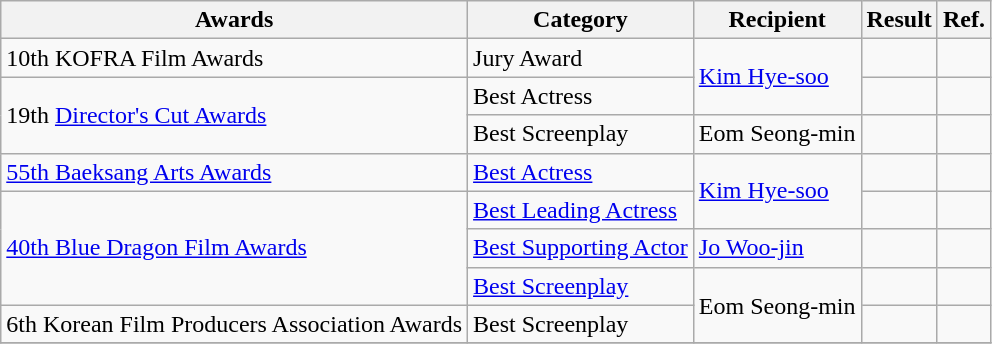<table class="wikitable">
<tr>
<th>Awards</th>
<th>Category</th>
<th>Recipient</th>
<th>Result</th>
<th>Ref.</th>
</tr>
<tr>
<td>10th KOFRA Film Awards</td>
<td>Jury Award</td>
<td rowspan="2"><a href='#'>Kim Hye-soo</a></td>
<td></td>
<td></td>
</tr>
<tr>
<td rowspan="2">19th <a href='#'>Director's Cut Awards</a></td>
<td>Best Actress</td>
<td></td>
<td></td>
</tr>
<tr>
<td>Best Screenplay</td>
<td>Eom Seong-min</td>
<td></td>
<td></td>
</tr>
<tr>
<td><a href='#'>55th Baeksang Arts Awards</a></td>
<td><a href='#'>Best Actress</a></td>
<td rowspan="2"><a href='#'>Kim Hye-soo</a></td>
<td></td>
<td></td>
</tr>
<tr>
<td rowspan=3><a href='#'>40th Blue Dragon Film Awards</a></td>
<td><a href='#'>Best Leading Actress</a></td>
<td></td>
<td></td>
</tr>
<tr>
<td><a href='#'>Best Supporting Actor</a></td>
<td><a href='#'>Jo Woo-jin</a></td>
<td></td>
<td></td>
</tr>
<tr>
<td><a href='#'>Best Screenplay</a></td>
<td rowspan="2">Eom Seong-min</td>
<td></td>
<td></td>
</tr>
<tr>
<td>6th Korean Film Producers Association Awards</td>
<td>Best Screenplay</td>
<td></td>
<td></td>
</tr>
<tr>
</tr>
</table>
